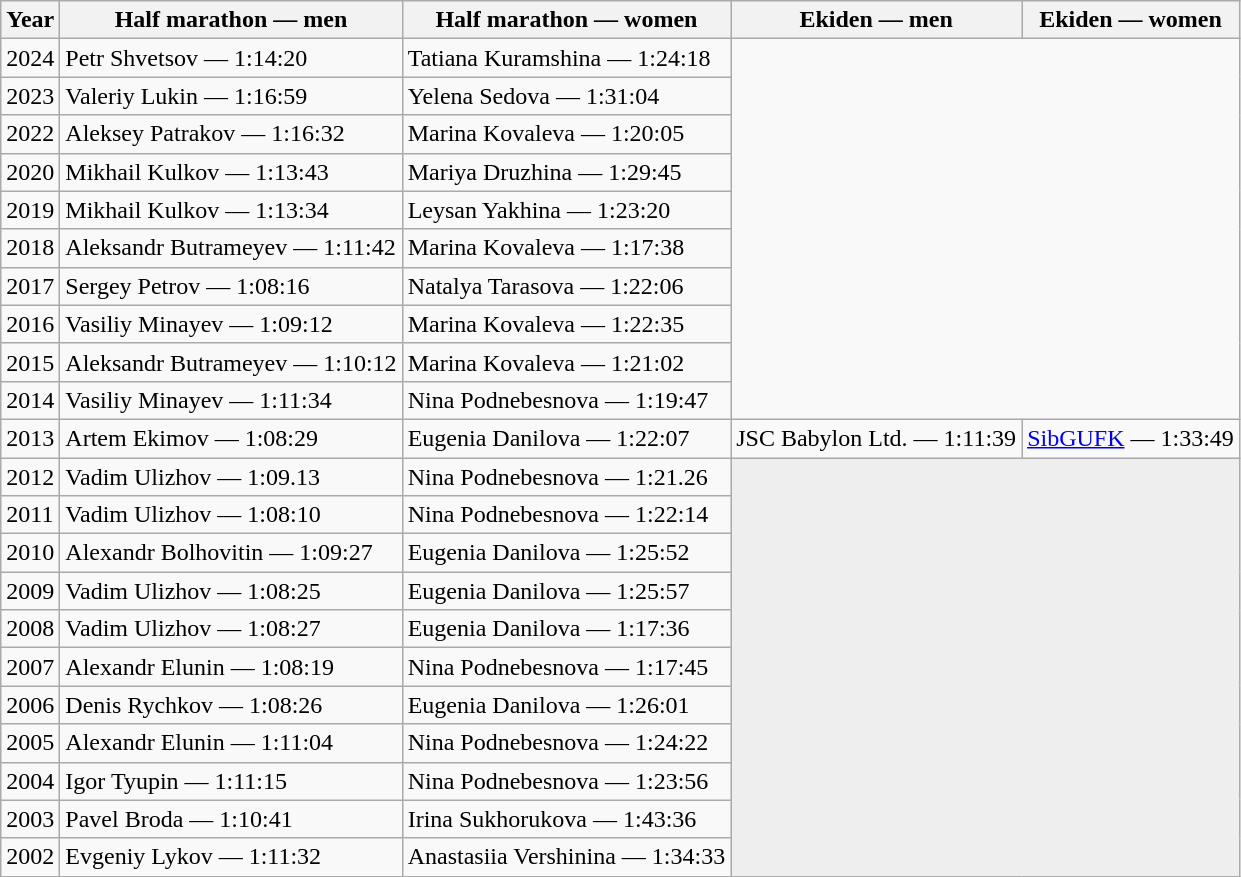<table class="wikitable">
<tr>
<th>Year</th>
<th>Half marathon — men</th>
<th>Half marathon — women</th>
<th>Ekiden — men</th>
<th>Ekiden — women</th>
</tr>
<tr>
<td>2024</td>
<td> Petr Shvetsov — 1:14:20</td>
<td> Tatiana Kuramshina — 1:24:18</td>
</tr>
<tr>
<td>2023</td>
<td> Valeriy Lukin — 1:16:59</td>
<td> Yelena Sedova — 1:31:04</td>
</tr>
<tr>
<td>2022</td>
<td> Aleksey Patrakov — 1:16:32</td>
<td> Marina Kovaleva — 1:20:05</td>
</tr>
<tr>
<td>2020</td>
<td> Mikhail Kulkov — 1:13:43</td>
<td> Mariya Druzhina — 1:29:45</td>
</tr>
<tr>
<td>2019</td>
<td> Mikhail Kulkov — 1:13:34</td>
<td> Leysan Yakhina — 1:23:20</td>
</tr>
<tr>
<td>2018</td>
<td> Aleksandr Butrameyev — 1:11:42</td>
<td> Marina Kovaleva — 1:17:38</td>
</tr>
<tr>
<td>2017</td>
<td> Sergey Petrov — 1:08:16</td>
<td> Natalya Tarasova — 1:22:06</td>
</tr>
<tr>
<td>2016</td>
<td> Vasiliy Minayev — 1:09:12</td>
<td> Marina Kovaleva — 1:22:35</td>
</tr>
<tr>
<td>2015</td>
<td> Aleksandr Butrameyev — 1:10:12</td>
<td> Marina Kovaleva — 1:21:02</td>
</tr>
<tr>
<td>2014</td>
<td> Vasiliy Minayev — 1:11:34</td>
<td> Nina Podnebesnova — 1:19:47</td>
</tr>
<tr>
<td>2013</td>
<td> Artem Ekimov — 1:08:29</td>
<td> Eugenia Danilova — 1:22:07</td>
<td> JSC Babylon Ltd. — 1:11:39</td>
<td> <a href='#'>SibGUFK</a> — 1:33:49</td>
</tr>
<tr>
<td>2012</td>
<td> Vadim Ulizhov — 1:09.13</td>
<td> Nina Podnebesnova — 1:21.26</td>
<td rowspan="11" colspan="2" bgcolor="#eeeeee"></td>
</tr>
<tr>
<td>2011</td>
<td> Vadim Ulizhov — 1:08:10</td>
<td> Nina Podnebesnova — 1:22:14</td>
</tr>
<tr>
<td>2010</td>
<td> Alexandr Bolhovitin — 1:09:27</td>
<td> Eugenia Danilova — 1:25:52</td>
</tr>
<tr>
<td>2009</td>
<td> Vadim Ulizhov — 1:08:25</td>
<td> Eugenia Danilova — 1:25:57</td>
</tr>
<tr>
<td>2008</td>
<td> Vadim Ulizhov — 1:08:27</td>
<td> Eugenia Danilova — 1:17:36</td>
</tr>
<tr>
<td>2007</td>
<td> Alexandr Elunin — 1:08:19</td>
<td> Nina Podnebesnova — 1:17:45</td>
</tr>
<tr>
<td>2006</td>
<td> Denis Rychkov — 1:08:26</td>
<td> Eugenia Danilova — 1:26:01</td>
</tr>
<tr>
<td>2005</td>
<td> Alexandr Elunin — 1:11:04</td>
<td> Nina Podnebesnova — 1:24:22</td>
</tr>
<tr>
<td>2004</td>
<td> Igor Tyupin — 1:11:15</td>
<td> Nina Podnebesnova — 1:23:56</td>
</tr>
<tr>
<td>2003</td>
<td> Pavel Broda — 1:10:41</td>
<td> Irina Sukhorukova — 1:43:36</td>
</tr>
<tr>
<td>2002</td>
<td> Evgeniy Lykov — 1:11:32</td>
<td> Anastasiia Vershinina — 1:34:33</td>
</tr>
</table>
